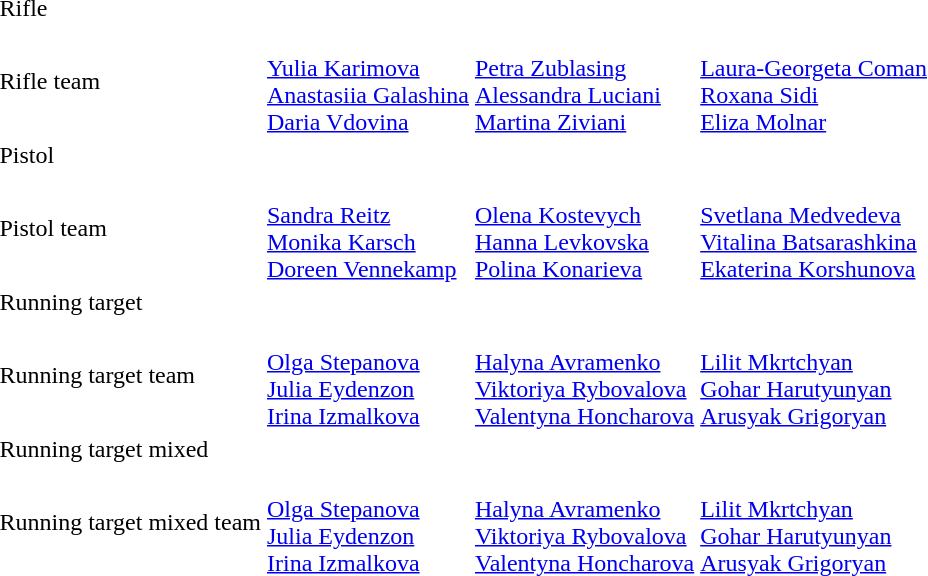<table>
<tr>
<td>Rifle</td>
<td></td>
<td></td>
<td></td>
</tr>
<tr>
<td>Rifle team</td>
<td><br><a href='#'>Yulia Karimova</a><br><a href='#'>Anastasiia Galashina</a><br><a href='#'>Daria Vdovina</a></td>
<td><br><a href='#'>Petra Zublasing</a><br><a href='#'>Alessandra Luciani</a><br><a href='#'>Martina Ziviani</a></td>
<td><br><a href='#'>Laura-Georgeta Coman</a><br><a href='#'>Roxana Sidi</a><br><a href='#'>Eliza Molnar</a></td>
</tr>
<tr>
<td>Pistol</td>
<td></td>
<td></td>
<td></td>
</tr>
<tr>
<td>Pistol team</td>
<td><br><a href='#'>Sandra Reitz</a><br><a href='#'>Monika Karsch</a><br><a href='#'>Doreen Vennekamp</a></td>
<td><br><a href='#'>Olena Kostevych</a><br><a href='#'>Hanna Levkovska</a><br><a href='#'>Polina Konarieva</a></td>
<td><br><a href='#'>Svetlana Medvedeva</a><br><a href='#'>Vitalina Batsarashkina</a><br><a href='#'>Ekaterina Korshunova</a></td>
</tr>
<tr>
<td>Running target</td>
<td></td>
<td></td>
<td></td>
</tr>
<tr>
<td>Running target team</td>
<td><br><a href='#'>Olga Stepanova</a><br><a href='#'>Julia Eydenzon</a><br><a href='#'>Irina Izmalkova</a></td>
<td><br><a href='#'>Halyna Avramenko</a><br><a href='#'>Viktoriya Rybovalova</a><br><a href='#'>Valentyna Honcharova</a></td>
<td><br><a href='#'>Lilit Mkrtchyan</a><br><a href='#'>Gohar Harutyunyan</a><br><a href='#'>Arusyak Grigoryan</a></td>
</tr>
<tr>
<td>Running target mixed</td>
<td></td>
<td></td>
<td></td>
</tr>
<tr>
<td>Running target mixed team</td>
<td><br><a href='#'>Olga Stepanova</a><br><a href='#'>Julia Eydenzon</a><br><a href='#'>Irina Izmalkova</a></td>
<td><br><a href='#'>Halyna Avramenko</a><br><a href='#'>Viktoriya Rybovalova</a><br><a href='#'>Valentyna Honcharova</a></td>
<td><br><a href='#'>Lilit Mkrtchyan</a><br><a href='#'>Gohar Harutyunyan</a><br><a href='#'>Arusyak Grigoryan</a></td>
</tr>
</table>
